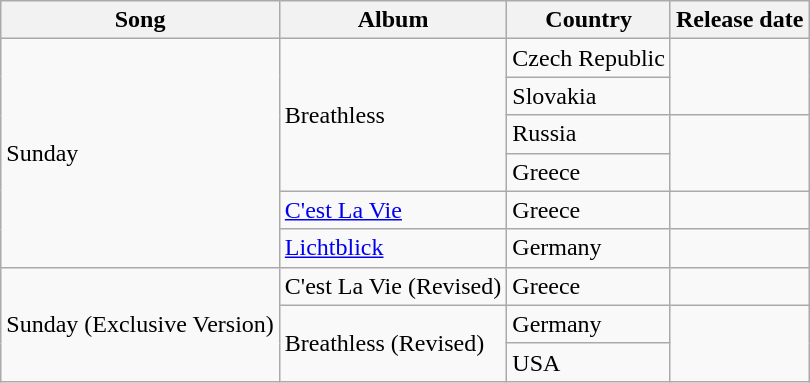<table class="wikitable">
<tr>
<th>Song</th>
<th>Album</th>
<th>Country</th>
<th>Release date</th>
</tr>
<tr>
<td rowspan="6">Sunday</td>
<td rowspan="4">Breathless</td>
<td>Czech Republic</td>
<td rowspan="2"></td>
</tr>
<tr>
<td>Slovakia</td>
</tr>
<tr>
<td>Russia</td>
<td rowspan="2"></td>
</tr>
<tr>
<td>Greece</td>
</tr>
<tr>
<td><a href='#'>C'est La Vie</a></td>
<td>Greece</td>
<td></td>
</tr>
<tr>
<td><a href='#'>Lichtblick</a></td>
<td>Germany</td>
<td></td>
</tr>
<tr>
<td rowspan="3">Sunday (Exclusive Version)</td>
<td>C'est La Vie (Revised)</td>
<td>Greece</td>
<td></td>
</tr>
<tr>
<td rowspan="2">Breathless (Revised)</td>
<td>Germany</td>
<td rowspan="2"></td>
</tr>
<tr>
<td>USA</td>
</tr>
</table>
